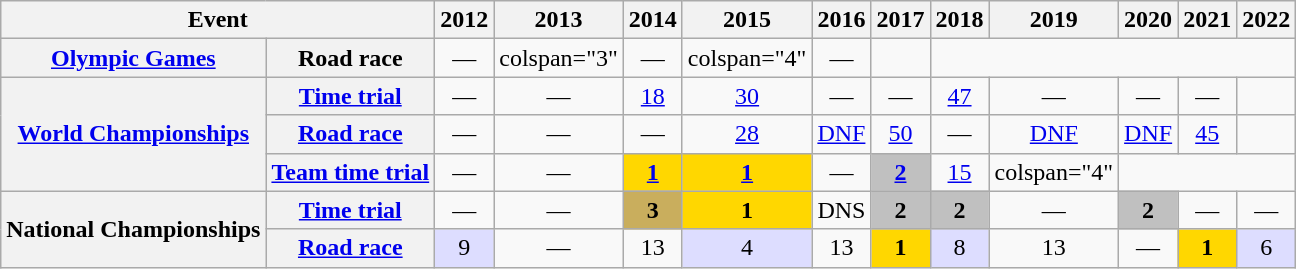<table class="wikitable plainrowheaders">
<tr>
<th scope="col" colspan=2>Event</th>
<th scope="col">2012</th>
<th scope="col">2013</th>
<th scope="col">2014</th>
<th scope="col">2015</th>
<th scope="col">2016</th>
<th scope="col">2017</th>
<th scope="col">2018</th>
<th scope="col">2019</th>
<th scope="col">2020</th>
<th scope="col">2021</th>
<th scope="col">2022</th>
</tr>
<tr style="text-align:center;">
<th scope="row"> <a href='#'>Olympic Games</a></th>
<th scope="row">Road race</th>
<td>—</td>
<td>colspan="3" </td>
<td>—</td>
<td>colspan="4" </td>
<td>—</td>
<td></td>
</tr>
<tr style="text-align:center;">
<th rowspan="3" scope="row"> <a href='#'>World Championships</a></th>
<th scope="row"><a href='#'>Time trial</a></th>
<td>—</td>
<td>—</td>
<td><a href='#'>18</a></td>
<td><a href='#'>30</a></td>
<td>—</td>
<td>—</td>
<td><a href='#'>47</a></td>
<td>—</td>
<td>—</td>
<td>—</td>
<td></td>
</tr>
<tr style="text-align:center;">
<th scope="row"><a href='#'>Road race</a></th>
<td>—</td>
<td>—</td>
<td>—</td>
<td><a href='#'>28</a></td>
<td><a href='#'>DNF</a></td>
<td><a href='#'>50</a></td>
<td>—</td>
<td><a href='#'>DNF</a></td>
<td><a href='#'>DNF</a></td>
<td><a href='#'>45</a></td>
<td></td>
</tr>
<tr style="text-align:center;">
<th scope="row"><a href='#'>Team time trial</a></th>
<td>—</td>
<td>—</td>
<td style="background:gold;"><strong><a href='#'>1</a></strong></td>
<td style="background:gold;"><strong><a href='#'>1</a></strong></td>
<td>—</td>
<td style="text-align:center; background:#C0C0C0;"><strong><a href='#'>2</a></strong></td>
<td><a href='#'>15</a></td>
<td>colspan="4" </td>
</tr>
<tr style="text-align:center;">
<th rowspan="2" scope="row"> National Championships</th>
<th scope="row"><a href='#'>Time trial</a></th>
<td>—</td>
<td>—</td>
<td style="background:#C9AE5D;"><strong>3</strong></td>
<td style="background:gold;"><strong>1</strong></td>
<td>DNS</td>
<td style="background:#C0C0C0;"><strong>2</strong></td>
<td style="background:#C0C0C0;"><strong>2</strong></td>
<td>—</td>
<td style="background:#C0C0C0;"><strong>2</strong></td>
<td>—</td>
<td>—</td>
</tr>
<tr style="text-align:center;">
<th scope="row"><a href='#'>Road race</a></th>
<td style="background:#ddddff;">9</td>
<td>—</td>
<td>13</td>
<td style="background:#ddddff;">4</td>
<td>13</td>
<td style="background:gold;"><strong>1</strong></td>
<td style="background:#ddddff;">8</td>
<td>13</td>
<td>—</td>
<td style="background:gold;"><strong>1</strong></td>
<td style="background:#ddddff;">6</td>
</tr>
</table>
